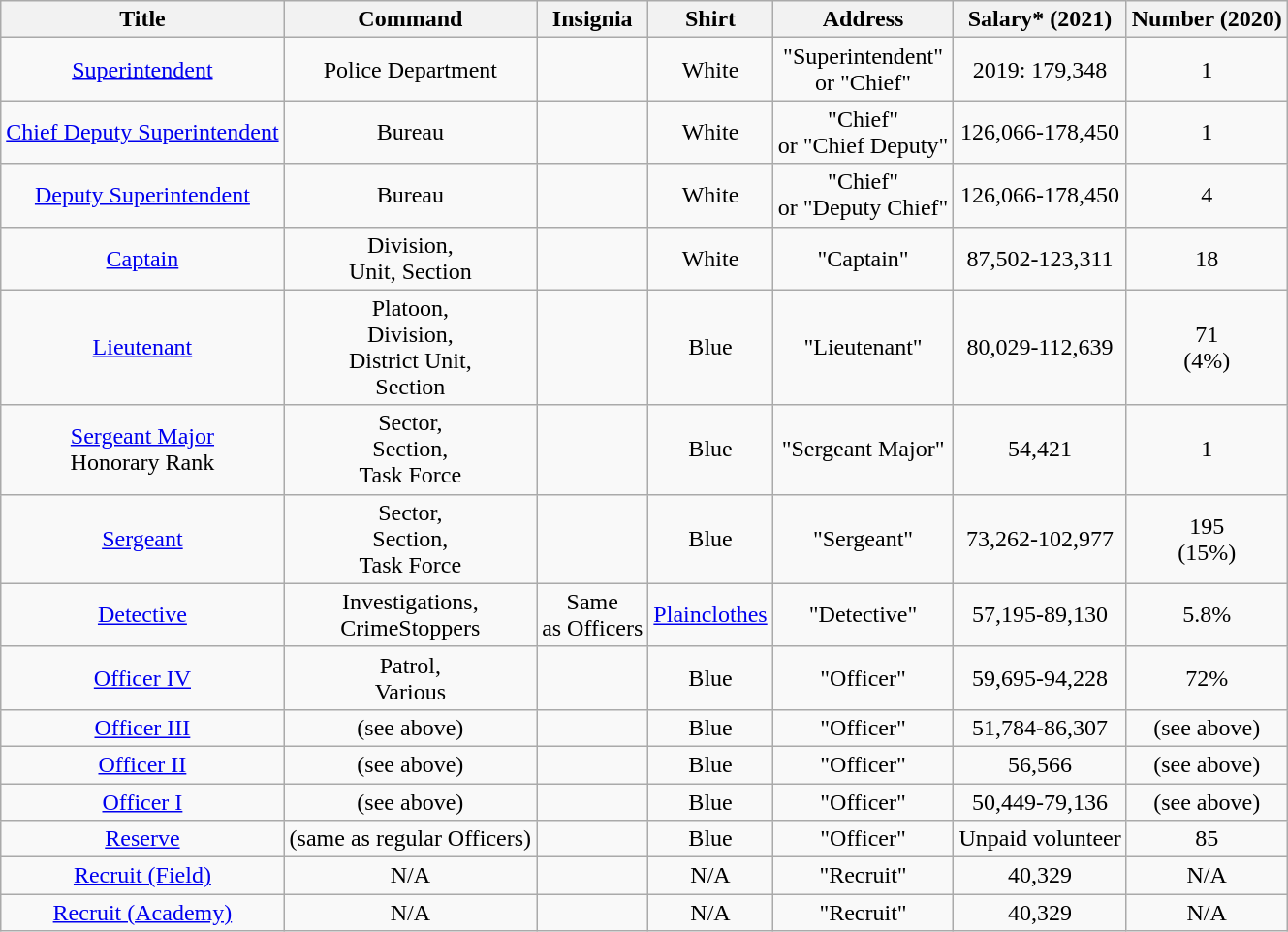<table cellpadding="5" style="text-align:center;" class="wikitable">
<tr>
<th>Title</th>
<th>Command</th>
<th>Insignia</th>
<th>Shirt</th>
<th>Address</th>
<th>Salary* (2021)</th>
<th>Number (2020)</th>
</tr>
<tr>
<td><a href='#'>Superintendent</a></td>
<td>Police Department</td>
<td></td>
<td>White</td>
<td>"Superintendent"<br>or "Chief"</td>
<td>2019: 179,348</td>
<td>1</td>
</tr>
<tr>
<td><a href='#'>Chief Deputy Superintendent</a></td>
<td>Bureau</td>
<td></td>
<td>White</td>
<td>"Chief"<br>or "Chief Deputy"</td>
<td>126,066-178,450</td>
<td>1</td>
</tr>
<tr>
<td><a href='#'>Deputy Superintendent</a></td>
<td>Bureau</td>
<td></td>
<td>White</td>
<td>"Chief"<br>or "Deputy Chief"</td>
<td>126,066-178,450</td>
<td>4</td>
</tr>
<tr>
<td><a href='#'>Captain</a></td>
<td>Division,<br>Unit, Section</td>
<td></td>
<td>White</td>
<td>"Captain"</td>
<td>87,502-123,311</td>
<td>18</td>
</tr>
<tr>
<td><a href='#'>Lieutenant</a></td>
<td>Platoon,<br>Division,<br>District Unit,<br>Section</td>
<td></td>
<td>Blue</td>
<td>"Lieutenant"</td>
<td>80,029-112,639</td>
<td>71<br>(4%)</td>
</tr>
<tr>
<td><a href='#'>Sergeant Major</a><br>Honorary Rank</td>
<td>Sector,<br>Section,<br>Task Force</td>
<td></td>
<td>Blue</td>
<td>"Sergeant Major"</td>
<td>54,421</td>
<td>1 </td>
</tr>
<tr>
<td><a href='#'>Sergeant</a></td>
<td>Sector,<br>Section,<br>Task Force</td>
<td></td>
<td>Blue</td>
<td>"Sergeant"</td>
<td>73,262-102,977</td>
<td>195<br>(15%)</td>
</tr>
<tr>
<td><a href='#'>Detective</a></td>
<td>Investigations,<br>CrimeStoppers</td>
<td>Same<br>as Officers</td>
<td><a href='#'>Plainclothes</a></td>
<td>"Detective"</td>
<td>57,195-89,130</td>
<td>5.8%</td>
</tr>
<tr>
<td><a href='#'>Officer IV</a></td>
<td>Patrol,<br>Various</td>
<td></td>
<td>Blue</td>
<td>"Officer"</td>
<td>59,695-94,228</td>
<td>72%</td>
</tr>
<tr>
<td><a href='#'>Officer III</a></td>
<td>(see above)</td>
<td></td>
<td>Blue</td>
<td>"Officer"</td>
<td>51,784-86,307</td>
<td>(see above)</td>
</tr>
<tr>
<td><a href='#'>Officer II</a></td>
<td>(see above)</td>
<td></td>
<td>Blue</td>
<td>"Officer"</td>
<td>56,566</td>
<td>(see above)</td>
</tr>
<tr>
<td><a href='#'>Officer I</a></td>
<td>(see above)</td>
<td></td>
<td>Blue</td>
<td>"Officer"</td>
<td>50,449-79,136</td>
<td>(see above)</td>
</tr>
<tr>
<td><a href='#'>Reserve</a></td>
<td>(same as regular Officers)</td>
<td></td>
<td>Blue</td>
<td>"Officer"</td>
<td>Unpaid volunteer</td>
<td>85</td>
</tr>
<tr>
<td><a href='#'>Recruit (Field)</a></td>
<td>N/A</td>
<td></td>
<td>N/A</td>
<td>"Recruit"</td>
<td>40,329</td>
<td>N/A</td>
</tr>
<tr>
<td><a href='#'>Recruit (Academy)</a></td>
<td>N/A</td>
<td></td>
<td>N/A</td>
<td>"Recruit"</td>
<td>40,329</td>
<td>N/A</td>
</tr>
</table>
